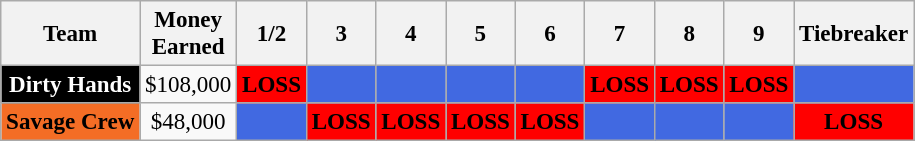<table class="wikitable" border="2" style="text-align:center;font-size:96%">
<tr>
<th>Team</th>
<th>Money<br>Earned</th>
<th>1/2</th>
<th>3</th>
<th>4</th>
<th>5</th>
<th>6</th>
<th>7</th>
<th>8</th>
<th>9</th>
<th>Tiebreaker</th>
</tr>
<tr>
<td style="background:#000000; color:#fff;"><strong>Dirty Hands</strong></td>
<td>$108,000</td>
<td style="background:red;"><strong>LOSS</strong></td>
<td style="background:royalblue;"></td>
<td style="background:royalblue;"></td>
<td style="background:royalblue;"></td>
<td style="background:royalblue;"></td>
<td style="background:red;"><strong>LOSS</strong></td>
<td style="background:red;"><strong>LOSS</strong></td>
<td style="background:red;"><strong>LOSS</strong></td>
<td style="background:royalblue;"></td>
</tr>
<tr>
<td style="background:#F46D25; color:#000000;"><strong>Savage Crew</strong></td>
<td>$48,000</td>
<td style="background:royalblue;"></td>
<td style="background:red;"><strong>LOSS</strong></td>
<td style="background:red;"><strong>LOSS</strong></td>
<td style="background:red;"><strong>LOSS</strong></td>
<td style="background:red;"><strong>LOSS</strong></td>
<td style="background:royalblue;"></td>
<td style="background:royalblue;"></td>
<td style="background:royalblue;"></td>
<td style="background:red;"><strong>LOSS</strong></td>
</tr>
</table>
